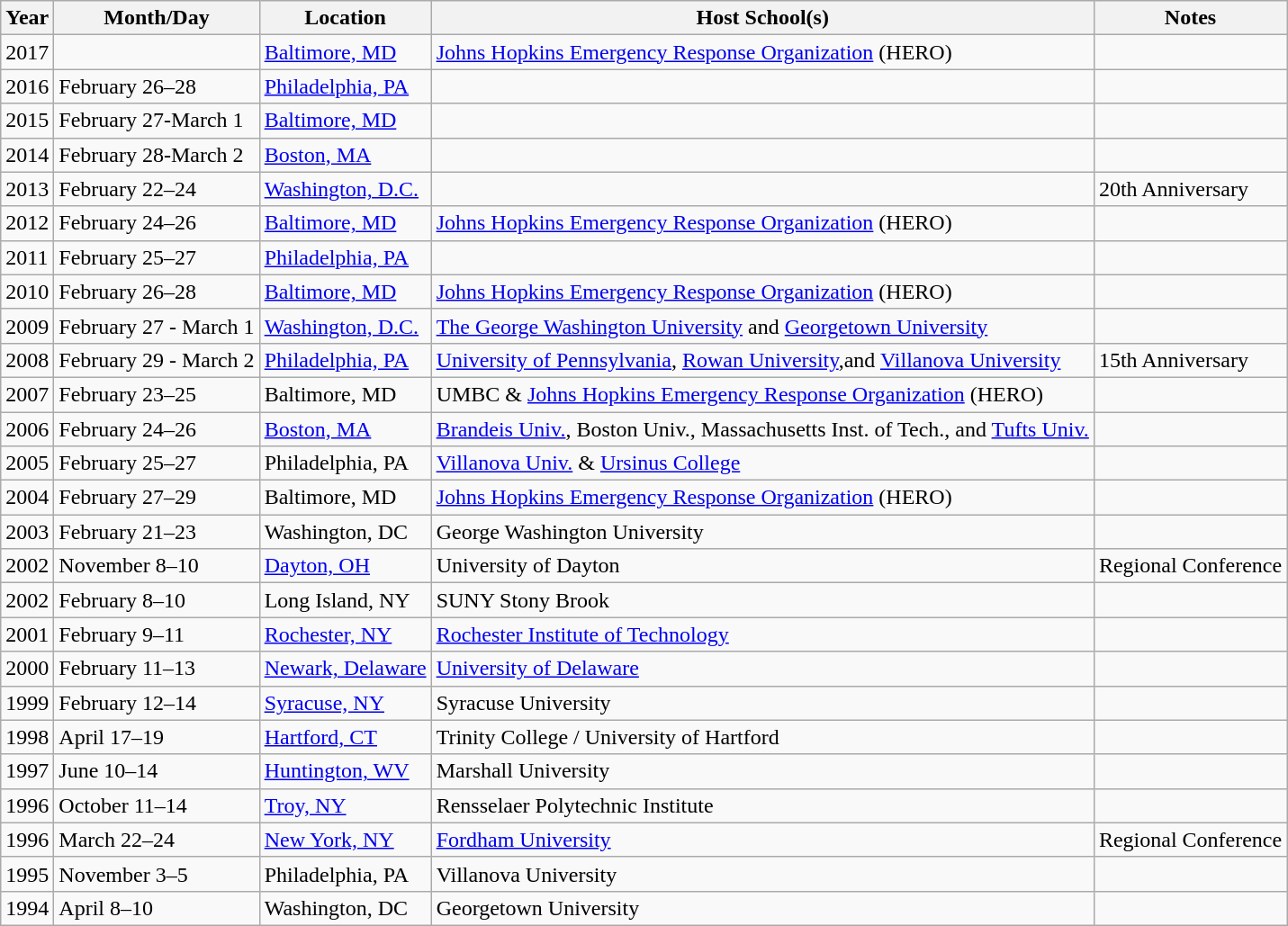<table class="wikitable">
<tr>
<th>Year</th>
<th>Month/Day</th>
<th>Location</th>
<th>Host School(s)</th>
<th>Notes</th>
</tr>
<tr>
<td>2017</td>
<td></td>
<td><a href='#'>Baltimore, MD</a></td>
<td><a href='#'>Johns Hopkins Emergency Response Organization</a> (HERO)</td>
<td></td>
</tr>
<tr>
<td>2016</td>
<td>February 26–28</td>
<td><a href='#'>Philadelphia, PA</a></td>
<td></td>
<td></td>
</tr>
<tr>
<td>2015</td>
<td>February 27-March 1</td>
<td><a href='#'>Baltimore, MD</a></td>
<td></td>
<td></td>
</tr>
<tr>
<td>2014</td>
<td>February 28-March 2</td>
<td><a href='#'>Boston, MA</a></td>
<td></td>
<td></td>
</tr>
<tr>
<td>2013</td>
<td>February 22–24</td>
<td><a href='#'>Washington, D.C.</a></td>
<td></td>
<td>20th Anniversary</td>
</tr>
<tr>
<td>2012</td>
<td>February 24–26</td>
<td><a href='#'>Baltimore, MD</a></td>
<td><a href='#'>Johns Hopkins Emergency Response Organization</a> (HERO)</td>
<td></td>
</tr>
<tr>
<td>2011</td>
<td>February 25–27</td>
<td><a href='#'>Philadelphia, PA</a></td>
<td></td>
<td></td>
</tr>
<tr>
<td>2010</td>
<td>February 26–28</td>
<td><a href='#'>Baltimore, MD</a></td>
<td><a href='#'>Johns Hopkins Emergency Response Organization</a> (HERO)</td>
<td></td>
</tr>
<tr>
<td>2009</td>
<td>February 27 - March 1</td>
<td><a href='#'>Washington, D.C.</a></td>
<td><a href='#'>The George Washington University</a> and <a href='#'>Georgetown University</a></td>
<td></td>
</tr>
<tr>
<td>2008</td>
<td>February 29 - March 2</td>
<td><a href='#'>Philadelphia, PA</a></td>
<td><a href='#'>University of Pennsylvania</a>, <a href='#'>Rowan University</a>,and <a href='#'>Villanova University</a></td>
<td>15th Anniversary</td>
</tr>
<tr>
<td>2007</td>
<td>February 23–25</td>
<td>Baltimore, MD</td>
<td>UMBC & <a href='#'>Johns Hopkins Emergency Response Organization</a> (HERO)</td>
<td></td>
</tr>
<tr>
<td>2006</td>
<td>February 24–26</td>
<td><a href='#'>Boston, MA</a></td>
<td><a href='#'>Brandeis Univ.</a>, Boston Univ., Massachusetts Inst. of Tech., and <a href='#'>Tufts Univ.</a></td>
<td></td>
</tr>
<tr>
<td>2005</td>
<td>February 25–27</td>
<td>Philadelphia, PA</td>
<td><a href='#'>Villanova Univ.</a> & <a href='#'>Ursinus College</a></td>
<td></td>
</tr>
<tr>
<td>2004</td>
<td>February 27–29</td>
<td>Baltimore, MD</td>
<td><a href='#'>Johns Hopkins Emergency Response Organization</a> (HERO)</td>
<td></td>
</tr>
<tr>
<td>2003</td>
<td>February 21–23</td>
<td>Washington, DC</td>
<td>George Washington University</td>
<td></td>
</tr>
<tr>
<td>2002</td>
<td>November 8–10</td>
<td><a href='#'>Dayton, OH</a></td>
<td>University of Dayton</td>
<td>Regional Conference</td>
</tr>
<tr>
<td>2002</td>
<td>February 8–10</td>
<td>Long Island, NY</td>
<td>SUNY Stony Brook</td>
<td></td>
</tr>
<tr>
<td>2001</td>
<td>February 9–11</td>
<td><a href='#'>Rochester, NY</a></td>
<td><a href='#'>Rochester Institute of Technology</a></td>
<td></td>
</tr>
<tr>
<td>2000</td>
<td>February 11–13</td>
<td><a href='#'>Newark, Delaware</a></td>
<td><a href='#'>University of Delaware</a></td>
<td></td>
</tr>
<tr>
<td>1999</td>
<td>February 12–14</td>
<td><a href='#'>Syracuse, NY</a></td>
<td>Syracuse University</td>
<td></td>
</tr>
<tr>
<td>1998</td>
<td>April 17–19</td>
<td><a href='#'>Hartford, CT</a></td>
<td>Trinity College / University of Hartford</td>
<td></td>
</tr>
<tr>
<td>1997</td>
<td>June 10–14</td>
<td><a href='#'>Huntington, WV</a></td>
<td>Marshall University</td>
<td></td>
</tr>
<tr>
<td>1996</td>
<td>October 11–14</td>
<td><a href='#'>Troy, NY</a></td>
<td>Rensselaer Polytechnic Institute</td>
<td></td>
</tr>
<tr>
<td>1996</td>
<td>March 22–24</td>
<td><a href='#'>New York, NY</a></td>
<td><a href='#'>Fordham University</a></td>
<td>Regional Conference</td>
</tr>
<tr>
<td>1995</td>
<td>November 3–5</td>
<td>Philadelphia, PA</td>
<td>Villanova University</td>
<td></td>
</tr>
<tr>
<td>1994</td>
<td>April 8–10</td>
<td>Washington, DC</td>
<td>Georgetown University</td>
<td></td>
</tr>
</table>
